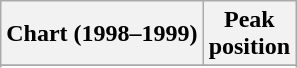<table class="wikitable sortable plainrowheaders" style="text-align:center">
<tr>
<th>Chart (1998–1999)</th>
<th>Peak<br>position</th>
</tr>
<tr>
</tr>
<tr>
</tr>
</table>
